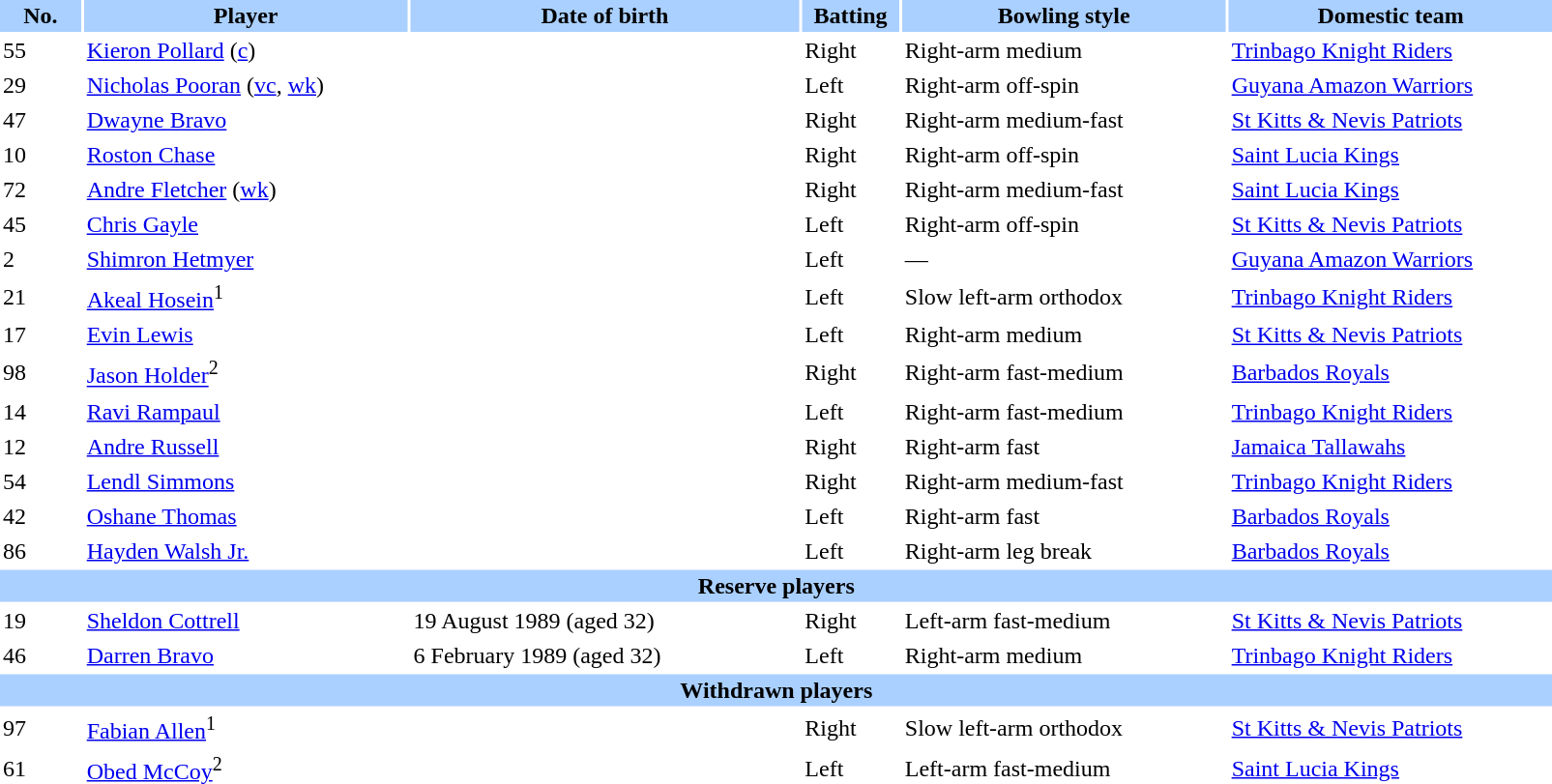<table class="sortable" style="width:85%;" border="0" cellspacing="2" cellpadding="2">
<tr style="background:#aad0ff;">
<th scope="col" width="5%">No.</th>
<th width=20%>Player</th>
<th width=24%>Date of birth</th>
<th width=6%>Batting</th>
<th width=20%>Bowling style</th>
<th width=20%>Domestic team</th>
</tr>
<tr>
<td>55</td>
<td><a href='#'>Kieron Pollard</a> (<a href='#'>c</a>)</td>
<td></td>
<td>Right</td>
<td>Right-arm medium</td>
<td><a href='#'>Trinbago Knight Riders</a></td>
</tr>
<tr>
<td>29</td>
<td><a href='#'>Nicholas Pooran</a> (<a href='#'>vc</a>, <a href='#'>wk</a>)</td>
<td></td>
<td>Left</td>
<td>Right-arm off-spin</td>
<td><a href='#'>Guyana Amazon Warriors</a></td>
</tr>
<tr>
<td>47</td>
<td><a href='#'>Dwayne Bravo</a></td>
<td></td>
<td>Right</td>
<td>Right-arm medium-fast</td>
<td><a href='#'>St Kitts & Nevis Patriots</a></td>
</tr>
<tr>
<td>10</td>
<td><a href='#'>Roston Chase</a></td>
<td></td>
<td>Right</td>
<td>Right-arm off-spin</td>
<td><a href='#'>Saint Lucia Kings</a></td>
</tr>
<tr>
<td>72</td>
<td><a href='#'>Andre Fletcher</a> (<a href='#'>wk</a>)</td>
<td></td>
<td>Right</td>
<td>Right-arm medium-fast</td>
<td><a href='#'>Saint Lucia Kings</a></td>
</tr>
<tr>
<td>45</td>
<td><a href='#'>Chris Gayle</a></td>
<td></td>
<td>Left</td>
<td>Right-arm off-spin</td>
<td><a href='#'>St Kitts & Nevis Patriots</a></td>
</tr>
<tr>
<td>2</td>
<td><a href='#'>Shimron Hetmyer</a></td>
<td></td>
<td>Left</td>
<td>—</td>
<td><a href='#'>Guyana Amazon Warriors</a></td>
</tr>
<tr>
<td>21</td>
<td><a href='#'>Akeal Hosein</a><sup>1</sup></td>
<td></td>
<td>Left</td>
<td>Slow left-arm orthodox</td>
<td><a href='#'>Trinbago Knight Riders</a></td>
</tr>
<tr>
<td>17</td>
<td><a href='#'>Evin Lewis</a></td>
<td></td>
<td>Left</td>
<td>Right-arm medium</td>
<td><a href='#'>St Kitts & Nevis Patriots</a></td>
</tr>
<tr>
<td>98</td>
<td><a href='#'>Jason Holder</a><sup>2</sup></td>
<td></td>
<td>Right</td>
<td>Right-arm fast-medium</td>
<td><a href='#'>Barbados Royals</a></td>
</tr>
<tr>
<td>14</td>
<td><a href='#'>Ravi Rampaul</a></td>
<td></td>
<td>Left</td>
<td>Right-arm fast-medium</td>
<td><a href='#'>Trinbago Knight Riders</a></td>
</tr>
<tr>
<td>12</td>
<td><a href='#'>Andre Russell</a></td>
<td></td>
<td>Right</td>
<td>Right-arm fast</td>
<td><a href='#'>Jamaica Tallawahs</a></td>
</tr>
<tr>
<td>54</td>
<td><a href='#'>Lendl Simmons</a></td>
<td></td>
<td>Right</td>
<td>Right-arm medium-fast</td>
<td><a href='#'>Trinbago Knight Riders</a></td>
</tr>
<tr>
<td>42</td>
<td><a href='#'>Oshane Thomas</a></td>
<td></td>
<td>Left</td>
<td>Right-arm fast</td>
<td><a href='#'>Barbados Royals</a></td>
</tr>
<tr>
<td>86</td>
<td><a href='#'>Hayden Walsh Jr.</a></td>
<td></td>
<td>Left</td>
<td>Right-arm leg break</td>
<td><a href='#'>Barbados Royals</a></td>
</tr>
<tr class=sortbottom style="background:#aad0ff;">
<th colspan=6>Reserve players</th>
</tr>
<tr class=sortbottom>
<td>19</td>
<td><a href='#'>Sheldon Cottrell</a></td>
<td>19 August 1989 (aged 32)</td>
<td>Right</td>
<td>Left-arm fast-medium</td>
<td><a href='#'>St Kitts & Nevis Patriots</a></td>
</tr>
<tr>
<td>46</td>
<td><a href='#'>Darren Bravo</a></td>
<td>6 February 1989 (aged 32)</td>
<td>Left</td>
<td>Right-arm medium</td>
<td><a href='#'>Trinbago Knight Riders</a></td>
</tr>
<tr class=sortbottom style="background:#aad0ff;">
<th colspan=6>Withdrawn players</th>
</tr>
<tr class=sortbottom>
<td>97</td>
<td><a href='#'>Fabian Allen</a><sup>1</sup></td>
<td></td>
<td>Right</td>
<td>Slow left-arm orthodox</td>
<td><a href='#'>St Kitts & Nevis Patriots</a></td>
</tr>
<tr>
<td>61</td>
<td><a href='#'>Obed McCoy</a><sup>2</sup></td>
<td></td>
<td>Left</td>
<td>Left-arm fast-medium</td>
<td><a href='#'>Saint Lucia Kings</a></td>
</tr>
</table>
